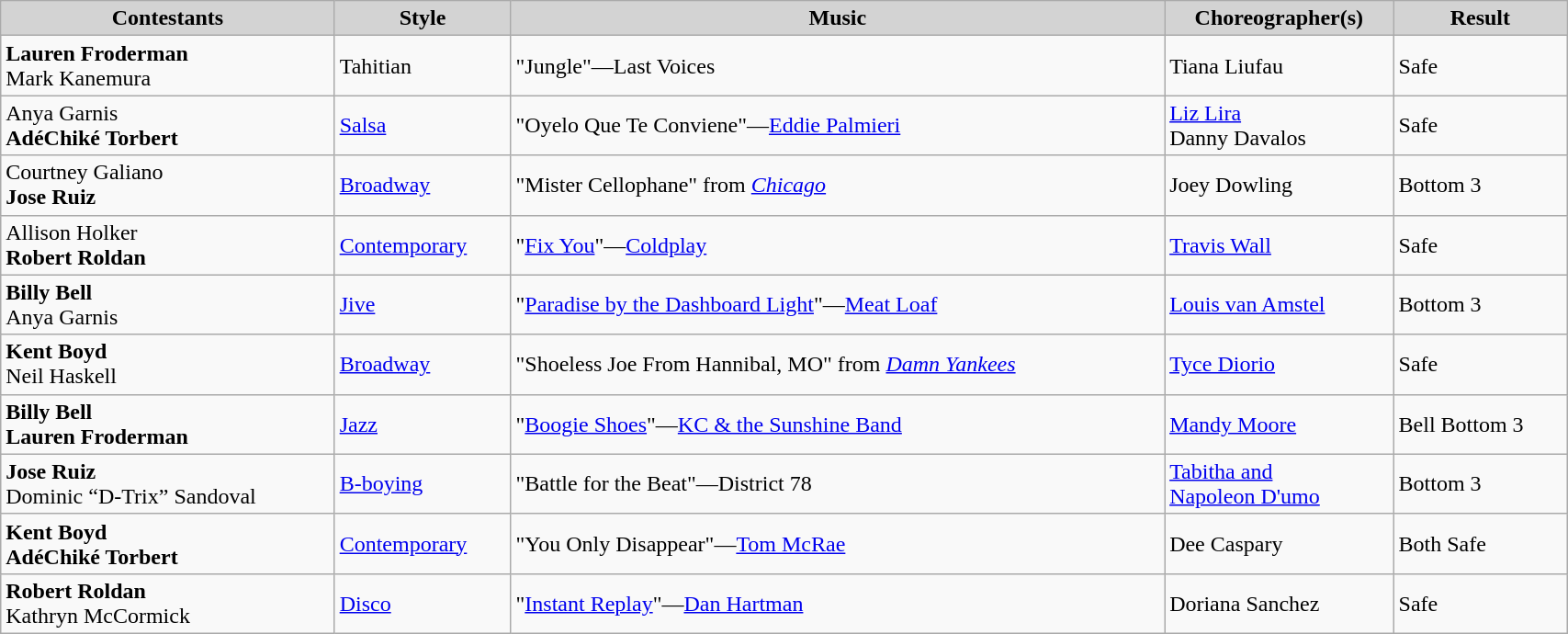<table class="wikitable" style="width:90%;">
<tr style="background:lightgrey; text-align:center;">
<td><strong>Contestants</strong></td>
<td><strong>Style</strong></td>
<td><strong>Music</strong></td>
<td><strong>Choreographer(s)</strong></td>
<td><strong>Result</strong></td>
</tr>
<tr>
<td><strong>Lauren Froderman</strong><br>Mark Kanemura</td>
<td>Tahitian</td>
<td>"Jungle"—Last Voices</td>
<td>Tiana Liufau</td>
<td>Safe</td>
</tr>
<tr>
<td>Anya Garnis<br><strong>AdéChiké Torbert</strong></td>
<td><a href='#'>Salsa</a></td>
<td>"Oyelo Que Te Conviene"—<a href='#'>Eddie Palmieri</a></td>
<td><a href='#'>Liz Lira</a><br>Danny Davalos</td>
<td>Safe</td>
</tr>
<tr>
<td>Courtney Galiano<br><strong>Jose Ruiz</strong></td>
<td><a href='#'>Broadway</a></td>
<td>"Mister Cellophane" from <em><a href='#'>Chicago</a></em></td>
<td>Joey Dowling</td>
<td>Bottom 3</td>
</tr>
<tr>
<td>Allison Holker<br><strong>Robert Roldan</strong></td>
<td><a href='#'>Contemporary</a></td>
<td>"<a href='#'>Fix You</a>"—<a href='#'>Coldplay</a></td>
<td><a href='#'>Travis Wall</a></td>
<td>Safe</td>
</tr>
<tr>
<td><strong>Billy Bell</strong><br>Anya Garnis</td>
<td><a href='#'>Jive</a></td>
<td>"<a href='#'>Paradise by the Dashboard Light</a>"—<a href='#'>Meat Loaf</a></td>
<td><a href='#'>Louis van Amstel</a></td>
<td>Bottom 3</td>
</tr>
<tr>
<td><strong>Kent Boyd</strong><br>Neil Haskell</td>
<td><a href='#'>Broadway</a></td>
<td>"Shoeless Joe From Hannibal, MO" from <em><a href='#'>Damn Yankees</a></em></td>
<td><a href='#'>Tyce Diorio</a></td>
<td>Safe</td>
</tr>
<tr>
<td><strong>Billy Bell</strong><br><strong>Lauren Froderman</strong></td>
<td><a href='#'>Jazz</a></td>
<td>"<a href='#'>Boogie Shoes</a>"—<a href='#'>KC & the Sunshine Band</a></td>
<td><a href='#'>Mandy Moore</a></td>
<td>Bell Bottom 3</td>
</tr>
<tr>
<td><strong>Jose Ruiz</strong><br>Dominic “D-Trix” Sandoval</td>
<td><a href='#'>B-boying</a></td>
<td>"Battle for the Beat"—District 78</td>
<td><a href='#'>Tabitha and<br> Napoleon D'umo</a></td>
<td>Bottom 3</td>
</tr>
<tr>
<td><strong>Kent Boyd</strong><br><strong>AdéChiké Torbert</strong></td>
<td><a href='#'>Contemporary</a></td>
<td>"You Only Disappear"—<a href='#'>Tom McRae</a></td>
<td>Dee Caspary</td>
<td>Both Safe</td>
</tr>
<tr>
<td><strong>Robert Roldan</strong><br>Kathryn McCormick</td>
<td><a href='#'>Disco</a></td>
<td>"<a href='#'>Instant Replay</a>"—<a href='#'>Dan Hartman</a></td>
<td>Doriana Sanchez</td>
<td>Safe</td>
</tr>
</table>
